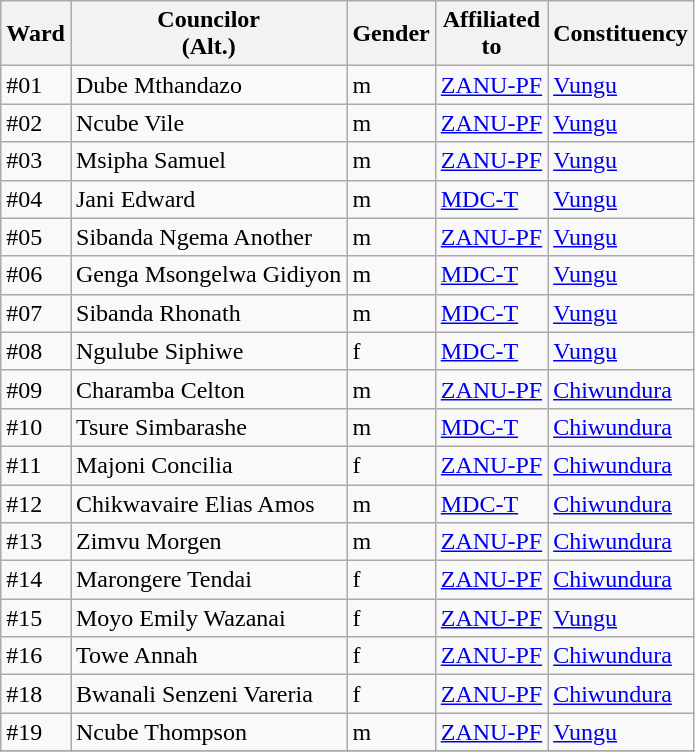<table class="wikitable sortable" style="font-size: 100%;">
<tr>
<th>Ward</th>
<th>Councilor<br>(Alt.)</th>
<th>Gender</th>
<th>Affiliated<br>to</th>
<th>Constituency</th>
</tr>
<tr>
<td>#01</td>
<td>Dube Mthandazo</td>
<td>m</td>
<td><a href='#'>ZANU-PF</a></td>
<td><a href='#'>Vungu</a></td>
</tr>
<tr>
<td>#02</td>
<td>Ncube Vile</td>
<td>m</td>
<td><a href='#'>ZANU-PF</a></td>
<td><a href='#'>Vungu</a></td>
</tr>
<tr>
<td>#03</td>
<td>Msipha Samuel</td>
<td>m</td>
<td><a href='#'>ZANU-PF</a></td>
<td><a href='#'>Vungu</a></td>
</tr>
<tr>
<td>#04</td>
<td>Jani Edward</td>
<td>m</td>
<td><a href='#'>MDC-T</a></td>
<td><a href='#'>Vungu</a></td>
</tr>
<tr>
<td>#05</td>
<td>Sibanda Ngema Another</td>
<td>m</td>
<td><a href='#'>ZANU-PF</a></td>
<td><a href='#'>Vungu</a></td>
</tr>
<tr>
<td>#06</td>
<td>Genga Msongelwa Gidiyon</td>
<td>m</td>
<td><a href='#'>MDC-T</a></td>
<td><a href='#'>Vungu</a></td>
</tr>
<tr>
<td>#07</td>
<td>Sibanda Rhonath</td>
<td>m</td>
<td><a href='#'>MDC-T</a></td>
<td><a href='#'>Vungu</a></td>
</tr>
<tr>
<td>#08</td>
<td>Ngulube Siphiwe</td>
<td>f</td>
<td><a href='#'>MDC-T</a></td>
<td><a href='#'>Vungu</a></td>
</tr>
<tr>
<td>#09</td>
<td>Charamba Celton</td>
<td>m</td>
<td><a href='#'>ZANU-PF</a></td>
<td><a href='#'>Chiwundura</a></td>
</tr>
<tr>
<td>#10</td>
<td>Tsure Simbarashe</td>
<td>m</td>
<td><a href='#'>MDC-T</a></td>
<td><a href='#'>Chiwundura</a></td>
</tr>
<tr>
<td>#11</td>
<td>Majoni Concilia</td>
<td>f</td>
<td><a href='#'>ZANU-PF</a></td>
<td><a href='#'>Chiwundura</a></td>
</tr>
<tr>
<td>#12</td>
<td>Chikwavaire Elias Amos</td>
<td>m</td>
<td><a href='#'>MDC-T</a></td>
<td><a href='#'>Chiwundura</a></td>
</tr>
<tr>
<td>#13</td>
<td>Zimvu Morgen</td>
<td>m</td>
<td><a href='#'>ZANU-PF</a></td>
<td><a href='#'>Chiwundura</a></td>
</tr>
<tr>
<td>#14</td>
<td>Marongere Tendai</td>
<td>f</td>
<td><a href='#'>ZANU-PF</a></td>
<td><a href='#'>Chiwundura</a></td>
</tr>
<tr>
<td>#15</td>
<td>Moyo Emily Wazanai</td>
<td>f</td>
<td><a href='#'>ZANU-PF</a></td>
<td><a href='#'>Vungu</a></td>
</tr>
<tr>
<td>#16</td>
<td>Towe Annah</td>
<td>f</td>
<td><a href='#'>ZANU-PF</a></td>
<td><a href='#'>Chiwundura</a></td>
</tr>
<tr>
<td>#18</td>
<td>Bwanali Senzeni Vareria</td>
<td>f</td>
<td><a href='#'>ZANU-PF</a></td>
<td><a href='#'>Chiwundura</a></td>
</tr>
<tr>
<td>#19</td>
<td>Ncube Thompson</td>
<td>m</td>
<td><a href='#'>ZANU-PF</a></td>
<td><a href='#'>Vungu</a></td>
</tr>
<tr>
</tr>
</table>
